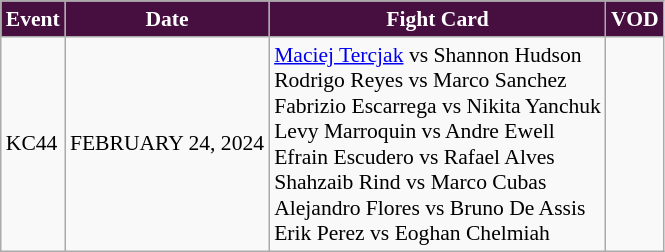<table class="sortable wikitable succession-box" style="font-size:90%;">
<tr>
<th scope="col" style="background:#470f40; color:white;">Event</th>
<th scope="col" style="background:#470f40; color:white;">Date</th>
<th scope="col" style="background:#470f40; color:white;">Fight Card</th>
<th scope="col" style="background:#470f40; color:white;">VOD</th>
</tr>
<tr>
<td>KC44</td>
<td>FEBRUARY 24, 2024</td>
<td><a href='#'>Maciej Tercjak</a> vs Shannon Hudson<br>Rodrigo Reyes vs Marco Sanchez<br>Fabrizio Escarrega vs Nikita Yanchuk<br>Levy Marroquin vs Andre Ewell<br>Efrain Escudero vs Rafael Alves<br>Shahzaib Rind vs Marco Cubas<br>Alejandro Flores vs Bruno De Assis<br>Erik Perez vs Eoghan Chelmiah</td>
<td></td>
</tr>
</table>
